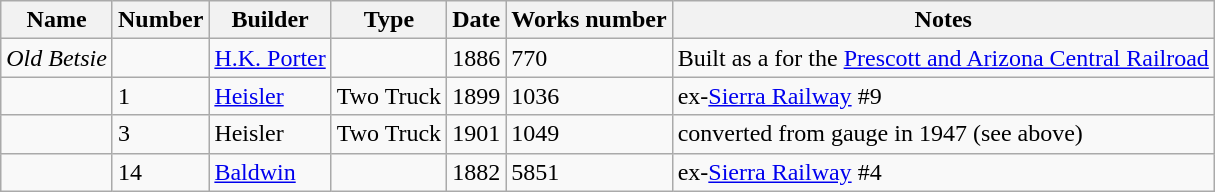<table class="wikitable">
<tr>
<th>Name</th>
<th>Number</th>
<th>Builder</th>
<th>Type</th>
<th>Date</th>
<th>Works number</th>
<th>Notes</th>
</tr>
<tr>
<td><em>Old Betsie</em></td>
<td></td>
<td><a href='#'>H.K. Porter</a></td>
<td></td>
<td>1886</td>
<td>770</td>
<td>Built as a  for the <a href='#'>Prescott and Arizona Central Railroad</a></td>
</tr>
<tr>
<td></td>
<td>1</td>
<td><a href='#'>Heisler</a></td>
<td>Two Truck</td>
<td>1899</td>
<td>1036</td>
<td>ex-<a href='#'>Sierra Railway</a> #9</td>
</tr>
<tr>
<td></td>
<td>3</td>
<td>Heisler</td>
<td>Two Truck</td>
<td>1901</td>
<td>1049</td>
<td>converted from  gauge in 1947 (see above)</td>
</tr>
<tr>
<td></td>
<td>14</td>
<td><a href='#'>Baldwin</a></td>
<td></td>
<td>1882</td>
<td>5851</td>
<td>ex-<a href='#'>Sierra Railway</a> #4</td>
</tr>
</table>
